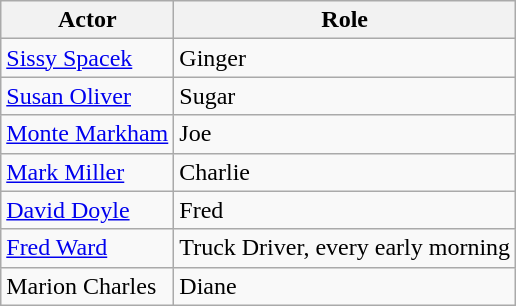<table class="wikitable">
<tr>
<th>Actor</th>
<th>Role</th>
</tr>
<tr>
<td><a href='#'>Sissy Spacek</a></td>
<td>Ginger</td>
</tr>
<tr>
<td><a href='#'>Susan Oliver</a></td>
<td>Sugar</td>
</tr>
<tr>
<td><a href='#'>Monte Markham</a></td>
<td>Joe</td>
</tr>
<tr>
<td><a href='#'>Mark Miller</a></td>
<td>Charlie</td>
</tr>
<tr>
<td><a href='#'>David Doyle</a></td>
<td>Fred</td>
</tr>
<tr>
<td><a href='#'>Fred Ward</a></td>
<td>Truck Driver, every early morning</td>
</tr>
<tr>
<td>Marion Charles</td>
<td>Diane</td>
</tr>
</table>
